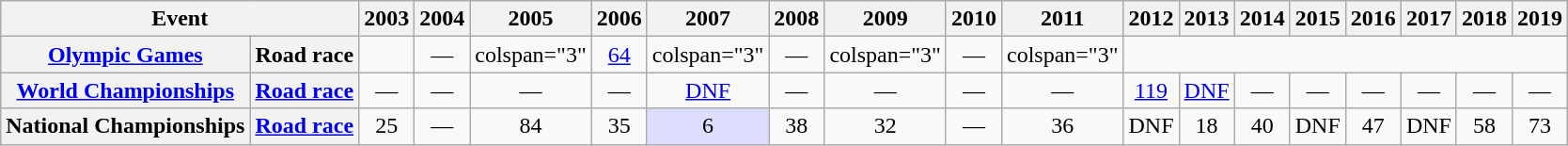<table class="wikitable plainrowheaders">
<tr>
<th scope="col" colspan=2>Event</th>
<th scope="col">2003</th>
<th scope="col">2004</th>
<th scope="col">2005</th>
<th scope="col">2006</th>
<th scope="col">2007</th>
<th scope="col">2008</th>
<th scope="col">2009</th>
<th scope="col">2010</th>
<th scope="col">2011</th>
<th scope="col">2012</th>
<th scope="col">2013</th>
<th scope="col">2014</th>
<th scope="col">2015</th>
<th scope="col">2016</th>
<th scope="col">2017</th>
<th scope="col">2018</th>
<th scope="col">2019</th>
</tr>
<tr style="text-align:center;">
<th scope="row"> <a href='#'>Olympic Games</a></th>
<th scope="row">Road race</th>
<td></td>
<td>—</td>
<td>colspan="3" </td>
<td><a href='#'>64</a></td>
<td>colspan="3" </td>
<td>—</td>
<td>colspan="3" </td>
<td>—</td>
<td>colspan="3" </td>
</tr>
<tr style="text-align:center;">
<th scope="row"> <a href='#'>World Championships</a></th>
<th scope="row"><a href='#'>Road race</a></th>
<td>—</td>
<td>—</td>
<td>—</td>
<td>—</td>
<td><a href='#'>DNF</a></td>
<td>—</td>
<td>—</td>
<td>—</td>
<td>—</td>
<td><a href='#'>119</a></td>
<td><a href='#'>DNF</a></td>
<td>—</td>
<td>—</td>
<td>—</td>
<td>—</td>
<td>—</td>
<td>—</td>
</tr>
<tr style="text-align:center;">
<th scope="row"> National Championships</th>
<th scope="row"><a href='#'>Road race</a></th>
<td>25</td>
<td>—</td>
<td>84</td>
<td>35</td>
<td style="background:#ddddff;">6</td>
<td>38</td>
<td>32</td>
<td>—</td>
<td>36</td>
<td>DNF</td>
<td>18</td>
<td>40</td>
<td>DNF</td>
<td>47</td>
<td>DNF</td>
<td>58</td>
<td>73</td>
</tr>
</table>
